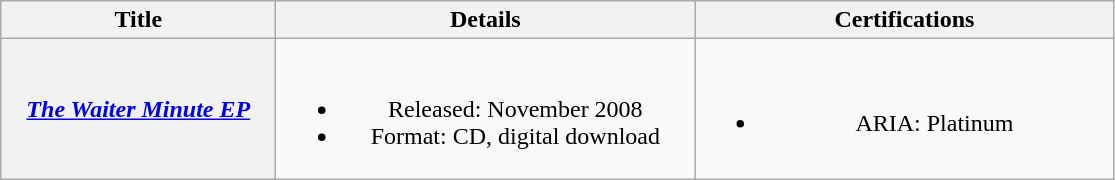<table class="wikitable plainrowheaders" style="text-align:center;" border="1">
<tr>
<th scope="col" rowspan="1" style="width:11em;">Title</th>
<th scope="col" rowspan="1" style="width:17em;">Details</th>
<th scope="col" rowspan="1" style="width:17em;">Certifications</th>
</tr>
<tr>
<th scope="row"><em><a href='#'>The Waiter Minute EP</a></em></th>
<td><br><ul><li>Released: November 2008</li><li>Format: CD, digital download</li></ul></td>
<td><br><ul><li>ARIA: Platinum</li></ul></td>
</tr>
</table>
